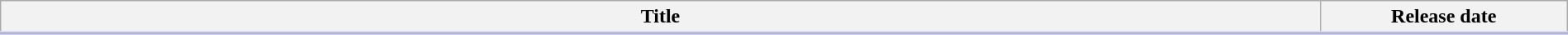<table class="plainrowheaders wikitable" style="width:100%; margin:auto; background:#FFF;">
<tr style="border-bottom: 3px solid #CCF;">
<th>Title</th>
<th style="width:12em;">Release date</th>
</tr>
<tr>
</tr>
</table>
